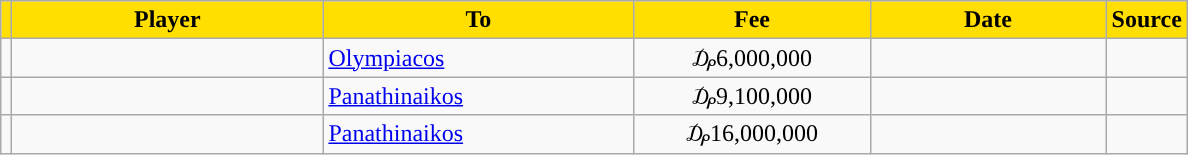<table class="wikitable sortable">
<tr>
<th style="background:#FFDE00"></th>
<th width=200 style="background:#FFDE00">Player</th>
<th width=200 style="background:#FFDE00">To</th>
<th width=150 style="background:#FFDE00">Fee</th>
<th width=150 style="background:#FFDE00">Date</th>
<th style="background:#FFDE00">Source</th>
</tr>
<tr>
<td align=center></td>
<td></td>
<td> <a href='#'>Olympiacos</a></td>
<td align=center>₯6,000,000</td>
<td align=center></td>
<td align=center></td>
</tr>
<tr>
<td align=center></td>
<td></td>
<td> <a href='#'>Panathinaikos</a></td>
<td align=center>₯9,100,000</td>
<td align=center></td>
<td align=center></td>
</tr>
<tr>
<td align=center></td>
<td></td>
<td> <a href='#'>Panathinaikos</a></td>
<td align=center>₯16,000,000</td>
<td align=center></td>
<td align=center></td>
</tr>
</table>
